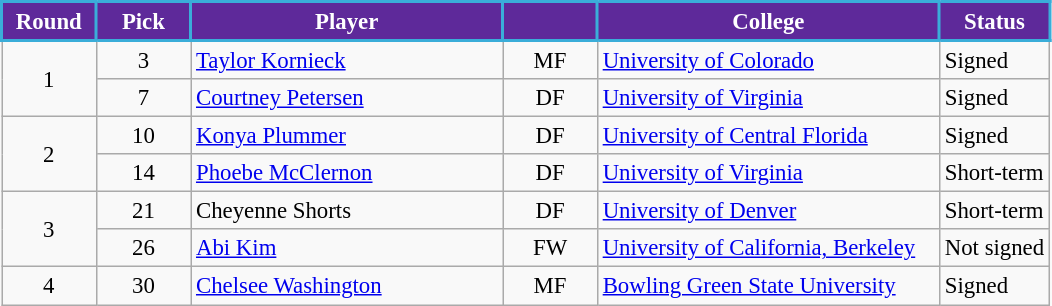<table class="wikitable" style="text-align:left; font-size:95%;">
<tr>
<th style="background:#5E299A; color:white; border:2px solid #3aadd9; width:55px;">Round</th>
<th style="background:#5E299A; color:white; border:2px solid #3aadd9; width:55px;">Pick</th>
<th style="background:#5E299A; color:white; border:2px solid #3aadd9; width:200px;">Player</th>
<th style="background:#5E299A; color:white; border:2px solid #3aadd9; width:55px;"></th>
<th style="background:#5E299A; color:white; border:2px solid #3aadd9; width:220px;">College</th>
<th style="background:#5E299A; color:white; border:2px solid #3aadd9">Status</th>
</tr>
<tr>
<td rowspan="2" style="text-align: center;">1</td>
<td style="text-align: center;">3</td>
<td> <a href='#'>Taylor Kornieck</a></td>
<td style="text-align: center;">MF</td>
<td> <a href='#'>University of Colorado</a></td>
<td>Signed</td>
</tr>
<tr>
<td style="text-align: center;">7</td>
<td> <a href='#'>Courtney Petersen</a></td>
<td style="text-align: center;">DF</td>
<td> <a href='#'>University of Virginia</a></td>
<td>Signed</td>
</tr>
<tr>
<td rowspan="2" style="text-align: center;">2</td>
<td style="text-align: center;">10</td>
<td> <a href='#'>Konya Plummer</a></td>
<td style="text-align: center;">DF</td>
<td> <a href='#'>University of Central Florida</a></td>
<td>Signed</td>
</tr>
<tr>
<td style="text-align: center;">14</td>
<td> <a href='#'>Phoebe McClernon</a></td>
<td style="text-align: center;">DF</td>
<td> <a href='#'>University of Virginia</a></td>
<td>Short-term</td>
</tr>
<tr>
<td rowspan="2" style="text-align: center;">3</td>
<td style="text-align: center;">21</td>
<td> Cheyenne Shorts</td>
<td style="text-align: center;">DF</td>
<td> <a href='#'>University of Denver</a></td>
<td>Short-term</td>
</tr>
<tr>
<td style="text-align: center;">26</td>
<td> <a href='#'>Abi Kim</a></td>
<td style="text-align: center;">FW</td>
<td> <a href='#'>University of California, Berkeley</a></td>
<td>Not signed</td>
</tr>
<tr>
<td style="text-align: center;">4</td>
<td style="text-align: center;">30</td>
<td> <a href='#'>Chelsee Washington</a></td>
<td style="text-align: center;">MF</td>
<td> <a href='#'>Bowling Green State University</a></td>
<td>Signed</td>
</tr>
</table>
